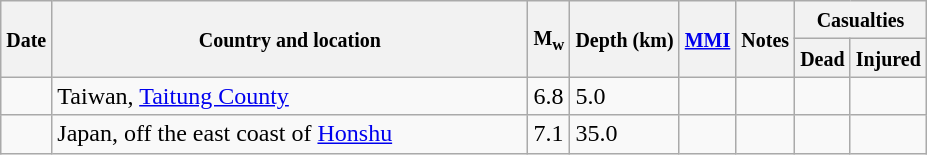<table class="wikitable sortable sort-under" style="border:1px black; margin-left:1em;">
<tr>
<th rowspan="2"><small>Date</small></th>
<th rowspan="2" style="width: 310px"><small>Country and location</small></th>
<th rowspan="2"><small>M<sub>w</sub></small></th>
<th rowspan="2"><small>Depth (km)</small></th>
<th rowspan="2"><small><a href='#'>MMI</a></small></th>
<th rowspan="2" class="unsortable"><small>Notes</small></th>
<th colspan="2"><small>Casualties</small></th>
</tr>
<tr>
<th><small>Dead</small></th>
<th><small>Injured</small></th>
</tr>
<tr>
<td></td>
<td>Taiwan, <a href='#'>Taitung County</a></td>
<td>6.8</td>
<td>5.0</td>
<td></td>
<td></td>
<td></td>
<td></td>
</tr>
<tr>
<td></td>
<td>Japan, off the east coast of <a href='#'>Honshu</a></td>
<td>7.1</td>
<td>35.0</td>
<td></td>
<td></td>
<td></td>
<td></td>
</tr>
</table>
